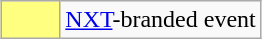<table class="wikitable" style="margin: 0 auto">
<tr>
<td style="background: #FFFF80; width: 2em"></td>
<td><a href='#'>NXT</a>-branded event</td>
</tr>
</table>
